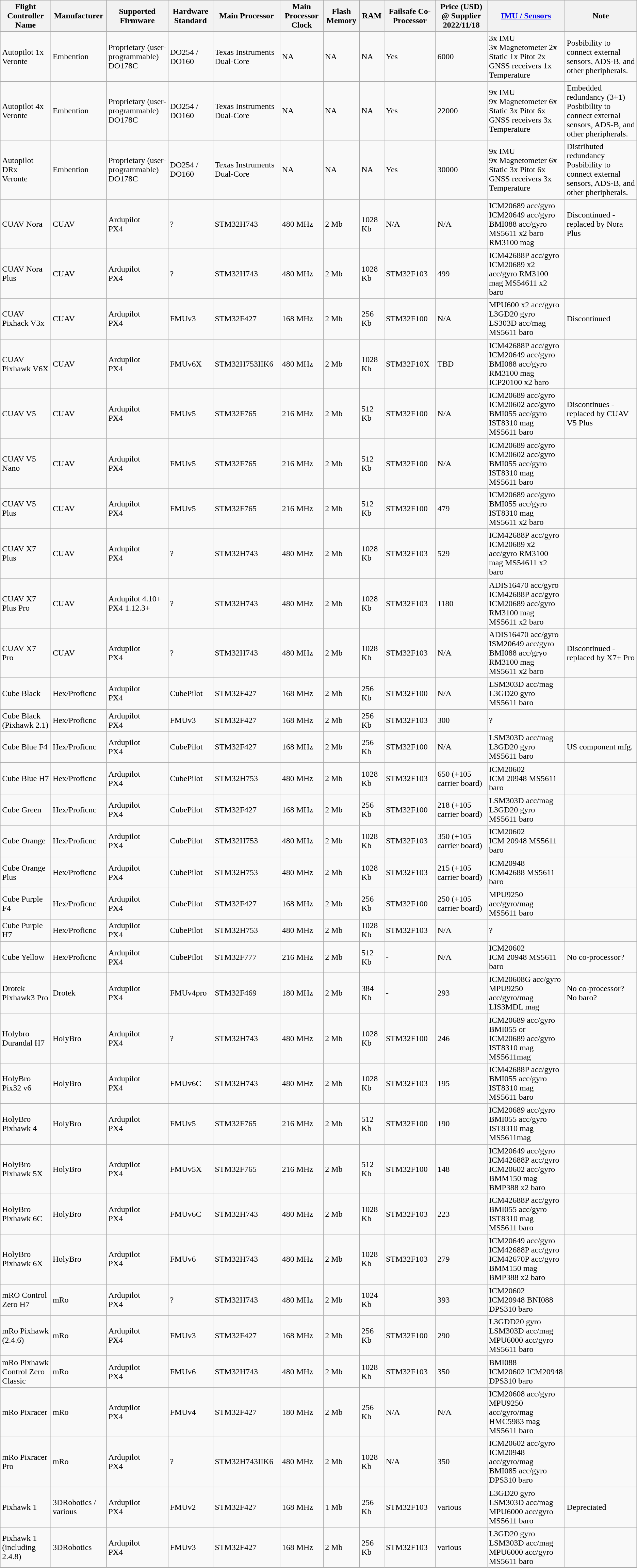<table class="wikitable">
<tr>
<th>Flight  Controller Name</th>
<th>Manufacturer</th>
<th>Supported Firmware</th>
<th>Hardware Standard</th>
<th>Main Processor</th>
<th>Main Processor Clock</th>
<th>Flash Memory</th>
<th>RAM</th>
<th>Failsafe Co-Processor</th>
<th>Price (USD) @ Supplier 2022/11/18</th>
<th><a href='#'>IMU / Sensors</a></th>
<th>Note</th>
</tr>
<tr>
<td>Autopilot 1x Veronte</td>
<td>Embention</td>
<td>Proprietary (user-programmable)<br>DO178C</td>
<td>DO254 / DO160</td>
<td>Texas Instruments Dual-Core</td>
<td>NA</td>
<td>NA</td>
<td>NA</td>
<td>Yes</td>
<td>6000</td>
<td>3x IMU<br>3x Magnetometer
2x Static
1x Pitot
2x GNSS receivers
1x Temperature</td>
<td>Posbibility to connect external sensors, ADS-B, and other pheripherals.</td>
</tr>
<tr>
<td>Autopilot 4x Veronte</td>
<td>Embention</td>
<td>Proprietary (user-programmable)<br>DO178C</td>
<td>DO254 / DO160</td>
<td>Texas Instruments Dual-Core</td>
<td>NA</td>
<td>NA</td>
<td>NA</td>
<td>Yes</td>
<td>22000</td>
<td>9x IMU<br>9x Magnetometer
6x Static
3x Pitot
6x GNSS receivers
3x Temperature</td>
<td>Embedded redundancy (3+1)<br>Posbibility to connect external sensors, ADS-B, and other pheripherals.</td>
</tr>
<tr>
<td>Autopilot DRx<br>Veronte</td>
<td>Embention</td>
<td>Proprietary (user-programmable)<br>DO178C</td>
<td>DO254 / DO160</td>
<td>Texas Instruments Dual-Core</td>
<td>NA</td>
<td>NA</td>
<td>NA</td>
<td>Yes</td>
<td>30000</td>
<td>9x IMU<br>9x Magnetometer
6x Static
3x Pitot
6x GNSS receivers
3x Temperature</td>
<td>Distributed redundancy<br>Posbibility to connect external sensors, ADS-B, and other pheripherals.</td>
</tr>
<tr>
<td>CUAV Nora</td>
<td>CUAV</td>
<td>Ardupilot<br>PX4</td>
<td>?</td>
<td>STM32H743</td>
<td>480 MHz</td>
<td>2 Mb</td>
<td>1028 Kb</td>
<td>N/A</td>
<td>N/A</td>
<td>ICM20689 acc/gyro<br>ICM20649 acc/gyro
BMI088 acc/gyro
MS5611 x2 baro
RM3100 mag</td>
<td>Discontinued - replaced by Nora Plus</td>
</tr>
<tr>
<td>CUAV Nora Plus</td>
<td>CUAV</td>
<td>Ardupilot<br>PX4</td>
<td>?</td>
<td>STM32H743</td>
<td>480 MHz</td>
<td>2 Mb</td>
<td>1028 Kb</td>
<td>STM32F103</td>
<td>499</td>
<td>ICM42688P acc/gyro<br>ICM20689 x2 acc/gyro
RM3100 mag
MS54611 x2 baro</td>
<td></td>
</tr>
<tr>
<td>CUAV Pixhack V3x</td>
<td>CUAV</td>
<td>Ardupilot<br>PX4</td>
<td>FMUv3</td>
<td>STM32F427</td>
<td>168 MHz</td>
<td>2 Mb</td>
<td>256 Kb</td>
<td>STM32F100</td>
<td>N/A</td>
<td>MPU600 x2 acc/gyro<br>L3GD20 gyro
LS303D acc/mag
MS5611 baro</td>
<td>Discontinued</td>
</tr>
<tr>
<td>CUAV Pixhawk V6X</td>
<td>CUAV</td>
<td>Ardupilot<br>PX4</td>
<td>FMUv6X</td>
<td>STM32H753IIK6</td>
<td>480 MHz</td>
<td>2 Mb</td>
<td>1028 Kb</td>
<td>STM32F10X</td>
<td>TBD</td>
<td>ICM42688P acc/gyro<br>ICM20649 acc/gyro
BMI088 acc/gyro
RM3100 mag
ICP20100 x2 baro</td>
<td></td>
</tr>
<tr>
<td>CUAV V5</td>
<td>CUAV</td>
<td>Ardupilot<br>PX4</td>
<td>FMUv5</td>
<td>STM32F765</td>
<td>216 MHz</td>
<td>2 Mb</td>
<td>512 Kb</td>
<td>STM32F100</td>
<td>N/A</td>
<td>ICM20689 acc/gyro<br>ICM20602 acc/gyro
BMI055 acc/gyro
IST8310 mag
MS5611 baro</td>
<td>Discontinues - replaced by CUAV V5 Plus</td>
</tr>
<tr>
<td>CUAV V5 Nano</td>
<td>CUAV</td>
<td>Ardupilot<br>PX4</td>
<td>FMUv5</td>
<td>STM32F765</td>
<td>216 MHz</td>
<td>2 Mb</td>
<td>512 Kb</td>
<td>STM32F100</td>
<td>N/A</td>
<td>ICM20689 acc/gyro<br>ICM20602 acc/gyro
BMI055 acc/gyro
IST8310 mag
MS5611 baro</td>
<td></td>
</tr>
<tr>
<td>CUAV V5 Plus</td>
<td>CUAV</td>
<td>Ardupilot<br>PX4</td>
<td>FMUv5</td>
<td>STM32F765</td>
<td>216 MHz</td>
<td>2 Mb</td>
<td>512 Kb</td>
<td>STM32F100</td>
<td>479</td>
<td>ICM20689 acc/gyro<br>BMI055 acc/gyro
IST8310 mag
MS5611 x2 baro</td>
<td></td>
</tr>
<tr>
<td>CUAV X7 Plus</td>
<td>CUAV</td>
<td>Ardupilot<br>PX4</td>
<td>?</td>
<td>STM32H743</td>
<td>480 MHz</td>
<td>2 Mb</td>
<td>1028 Kb</td>
<td>STM32F103</td>
<td>529</td>
<td>ICM42688P acc/gyro<br>ICM20689 x2 acc/gyro
RM3100 mag
MS54611 x2 baro</td>
<td></td>
</tr>
<tr>
<td>CUAV X7 Plus Pro</td>
<td>CUAV</td>
<td>Ardupilot 4.10+<br>PX4 1.12.3+</td>
<td>?</td>
<td>STM32H743</td>
<td>480 MHz</td>
<td>2 Mb</td>
<td>1028 Kb</td>
<td>STM32F103</td>
<td>1180</td>
<td>ADIS16470 acc/gyro<br>ICM42688P acc/gyro
ICM20689 acc/gyro
RM3100 mag
MS5611 x2 baro</td>
<td></td>
</tr>
<tr>
<td>CUAV X7 Pro</td>
<td>CUAV</td>
<td>Ardupilot<br>PX4</td>
<td>?</td>
<td>STM32H743</td>
<td>480 MHz</td>
<td>2 Mb</td>
<td>1028 Kb</td>
<td>STM32F103</td>
<td>N/A</td>
<td>ADIS16470 acc/gyro<br>ISM20649 acc/gyro
BMI088 acc/gryo
RM3100 mag
MS5611 x2 baro</td>
<td>Discontinued - replaced by X7+ Pro</td>
</tr>
<tr>
<td>Cube  Black</td>
<td>Hex/Proficnc</td>
<td>Ardupilot<br>PX4</td>
<td>CubePilot</td>
<td>STM32F427</td>
<td>168 MHz</td>
<td>2 Mb</td>
<td>256 Kb</td>
<td>STM32F100</td>
<td>N/A</td>
<td>LSM303D acc/mag<br>L3GD20 gyro
MS5611 baro</td>
<td></td>
</tr>
<tr>
<td>Cube  Black (Pixhawk 2.1)</td>
<td>Hex/Proficnc</td>
<td>Ardupilot<br>PX4</td>
<td>FMUv3</td>
<td>STM32F427</td>
<td>168 MHz</td>
<td>2 Mb</td>
<td>256 Kb</td>
<td>STM32F103</td>
<td>300</td>
<td>?</td>
<td></td>
</tr>
<tr>
<td>Cube  Blue F4</td>
<td>Hex/Proficnc</td>
<td>Ardupilot<br>PX4</td>
<td>CubePilot</td>
<td>STM32F427</td>
<td>168 MHz</td>
<td>2 Mb</td>
<td>256 Kb</td>
<td>STM32F100</td>
<td>N/A</td>
<td>LSM303D acc/mag<br>L3GD20 gyro
MS5611 baro</td>
<td>US component mfg.</td>
</tr>
<tr>
<td>Cube  Blue H7</td>
<td>Hex/Proficnc</td>
<td>Ardupilot<br>PX4</td>
<td>CubePilot</td>
<td>STM32H753</td>
<td>480 MHz</td>
<td>2 Mb</td>
<td>1028 Kb</td>
<td>STM32F103</td>
<td>650 (+105 carrier board)</td>
<td>ICM20602<br>ICM 20948
MS5611 baro</td>
<td></td>
</tr>
<tr>
<td>Cube  Green</td>
<td>Hex/Proficnc</td>
<td>Ardupilot<br>PX4</td>
<td>CubePilot</td>
<td>STM32F427</td>
<td>168 MHz</td>
<td>2 Mb</td>
<td>256 Kb</td>
<td>STM32F100</td>
<td>218 (+105 carrier board)</td>
<td>LSM303D acc/mag<br>L3GD20 gyro
MS5611 baro</td>
<td></td>
</tr>
<tr>
<td>Cube  Orange</td>
<td>Hex/Proficnc</td>
<td>Ardupilot<br>PX4</td>
<td>CubePilot</td>
<td>STM32H753</td>
<td>480 MHz</td>
<td>2 Mb</td>
<td>1028 Kb</td>
<td>STM32F103</td>
<td>350 (+105 carrier board)</td>
<td>ICM20602<br>ICM 20948
MS5611 baro</td>
<td></td>
</tr>
<tr>
<td>Cube  Orange Plus</td>
<td>Hex/Proficnc</td>
<td>Ardupilot<br>PX4</td>
<td>CubePilot</td>
<td>STM32H753</td>
<td>480 MHz</td>
<td>2 Mb</td>
<td>1028 Kb</td>
<td>STM32F103</td>
<td>215 (+105 carrier board)</td>
<td>ICM20948<br>ICM42688
MS5611 baro</td>
<td></td>
</tr>
<tr>
<td>Cube  Purple F4</td>
<td>Hex/Proficnc</td>
<td>Ardupilot<br>PX4</td>
<td>CubePilot</td>
<td>STM32F427</td>
<td>168 MHz</td>
<td>2 Mb</td>
<td>256 Kb</td>
<td>STM32F100</td>
<td>250 (+105 carrier board)</td>
<td>MPU9250 acc/gyro/mag<br>MS5611 baro</td>
<td></td>
</tr>
<tr>
<td>Cube  Purple H7</td>
<td>Hex/Proficnc</td>
<td>Ardupilot<br>PX4</td>
<td>CubePilot</td>
<td>STM32H753</td>
<td>480 MHz</td>
<td>2 Mb</td>
<td>1028 Kb</td>
<td>STM32F103</td>
<td>N/A</td>
<td>?</td>
<td></td>
</tr>
<tr>
<td>Cube  Yellow</td>
<td>Hex/Proficnc</td>
<td>Ardupilot<br>PX4</td>
<td>CubePilot</td>
<td>STM32F777</td>
<td>216 MHz</td>
<td>2 Mb</td>
<td>512 Kb</td>
<td>-</td>
<td>N/A</td>
<td>ICM20602<br>ICM 20948
MS5611 baro</td>
<td>No co-processor?</td>
</tr>
<tr>
<td>Drotek Pixhawk3 Pro</td>
<td>Drotek</td>
<td>Ardupilot<br>PX4</td>
<td>FMUv4pro</td>
<td>STM32F469</td>
<td>180 MHz</td>
<td>2 Mb</td>
<td>384 Kb</td>
<td>-</td>
<td>293</td>
<td>ICM20608G acc/gyro<br>MPU9250 acc/gyro/mag
LIS3MDL mag</td>
<td>No co-processor?<br>No baro?</td>
</tr>
<tr>
<td>Holybro Durandal H7</td>
<td>HolyBro</td>
<td>Ardupilot<br>PX4</td>
<td>?</td>
<td>STM32H743</td>
<td>480 MHz</td>
<td>2 Mb</td>
<td>1028 Kb</td>
<td>STM32F100</td>
<td>246</td>
<td>ICM20689 acc/gyro<br>BMI055 or ICM20689 acc/gyro
IST8310 mag
MS5611mag</td>
<td></td>
</tr>
<tr>
<td>HolyBro Pix32 v6</td>
<td>HolyBro</td>
<td>Ardupilot<br>PX4</td>
<td>FMUv6C</td>
<td>STM32H743</td>
<td>480 MHz</td>
<td>2 Mb</td>
<td>1028 Kb</td>
<td>STM32F103</td>
<td>195</td>
<td>ICM42688P acc/gyro<br>BMI055 acc/gyro
IST8310 mag
MS5611 baro</td>
<td></td>
</tr>
<tr>
<td>HolyBro Pixhawk 4</td>
<td>HolyBro</td>
<td>Ardupilot<br>PX4</td>
<td>FMUv5</td>
<td>STM32F765</td>
<td>216 MHz</td>
<td>2 Mb</td>
<td>512 Kb</td>
<td>STM32F100</td>
<td>190</td>
<td>ICM20689 acc/gyro<br>BMI055 acc/gyro
IST8310 mag
MS5611mag</td>
<td></td>
</tr>
<tr>
<td>HolyBro Pixhawk 5X</td>
<td>HolyBro</td>
<td>Ardupilot<br>PX4</td>
<td>FMUv5X</td>
<td>STM32F765</td>
<td>216 MHz</td>
<td>2 Mb</td>
<td>512 Kb</td>
<td>STM32F100</td>
<td>148</td>
<td>ICM20649 acc/gyro<br>ICM42688P acc/gyro
ICM20602 acc/gyro
BMM150 mag
BMP388 x2 baro</td>
<td></td>
</tr>
<tr>
<td>HolyBro Pixhawk 6C</td>
<td>HolyBro</td>
<td>Ardupilot<br>PX4</td>
<td>FMUv6C</td>
<td>STM32H743</td>
<td>480 MHz</td>
<td>2 Mb</td>
<td>1028 Kb</td>
<td>STM32F103</td>
<td>223</td>
<td>ICM42688P acc/gyro<br>BMI055 acc/gyro
IST8310 mag
MS5611 baro</td>
<td></td>
</tr>
<tr>
<td>HolyBro Pixhawk 6X</td>
<td>HolyBro</td>
<td>Ardupilot<br>PX4</td>
<td>FMUv6</td>
<td>STM32H743</td>
<td>480 MHz</td>
<td>2 Mb</td>
<td>1028 Kb</td>
<td>STM32F103</td>
<td>279</td>
<td>ICM20649 acc/gyro<br>ICM42688P acc/gyro
ICM42670P acc/gyro
BMM150 mag
BMP388 x2 baro</td>
<td></td>
</tr>
<tr>
<td>mRO  Control Zero H7</td>
<td>mRo</td>
<td>Ardupilot<br>PX4</td>
<td>?</td>
<td>STM32H743</td>
<td>480 MHz</td>
<td>2 Mb</td>
<td>1024 Kb</td>
<td></td>
<td>393</td>
<td>ICM20602<br>ICM20948
BNI088
DPS310 baro</td>
<td></td>
</tr>
<tr>
<td>mRo  Pixhawk (2.4.6)</td>
<td>mRo</td>
<td>Ardupilot<br>PX4</td>
<td>FMUv3</td>
<td>STM32F427</td>
<td>168 MHz</td>
<td>2 Mb</td>
<td>256 Kb</td>
<td>STM32F100</td>
<td>290</td>
<td>L3GDD20 gyro<br>LSM303D acc/mag
MPU6000 acc/gyro
MS5611 baro</td>
<td></td>
</tr>
<tr>
<td>mRo Pixhawk Control  Zero Classic</td>
<td>mRo</td>
<td>Ardupilot<br>PX4</td>
<td>FMUv6</td>
<td>STM32H743</td>
<td>480 MHz</td>
<td>2 Mb</td>
<td>1028 Kb</td>
<td>STM32F103</td>
<td>350</td>
<td>BMI088<br>ICM20602
ICM20948
DPS310 baro</td>
<td></td>
</tr>
<tr>
<td>mRo  Pixracer</td>
<td>mRo</td>
<td>Ardupilot<br>PX4</td>
<td>FMUv4</td>
<td>STM32F427</td>
<td>180 MHz</td>
<td>2 Mb</td>
<td>256 Kb</td>
<td>N/A</td>
<td>N/A</td>
<td>ICM20608 acc/gyro<br>MPU9250 acc/gyro/mag
HMC5983 mag
MS5611 baro</td>
<td></td>
</tr>
<tr>
<td>mRo Pixracer  Pro</td>
<td>mRo</td>
<td>Ardupilot<br>PX4</td>
<td>?</td>
<td>STM32H743IIK6</td>
<td>480 MHz</td>
<td>2 Mb</td>
<td>1028 Kb</td>
<td>N/A</td>
<td>350</td>
<td>ICM20602 acc/gyro<br>ICM20948 acc/gyro/mag
BMI085 acc/gyro
DPS310 baro</td>
<td></td>
</tr>
<tr>
<td>Pixhawk  1</td>
<td>3DRobotics / various</td>
<td>Ardupilot<br>PX4</td>
<td>FMUv2</td>
<td>STM32F427</td>
<td>168 MHz</td>
<td>1 Mb</td>
<td>256 Kb</td>
<td>STM32F103</td>
<td>various</td>
<td>L3GD20 gyro<br>LSM303D acc/mag
MPU6000 acc/gyro
MS5611 baro</td>
<td>Depreciated</td>
</tr>
<tr>
<td>Pixhawk  1  (including 2.4.8)</td>
<td>3DRobotics</td>
<td>Ardupilot<br>PX4</td>
<td>FMUv3</td>
<td>STM32F427</td>
<td>168 MHz</td>
<td>2 Mb</td>
<td>256 Kb</td>
<td>STM32F103</td>
<td>various</td>
<td>L3GD20 gyro<br>LSM303D acc/mag
MPU6000 acc/gyro
MS5611 baro</td>
<td></td>
</tr>
</table>
